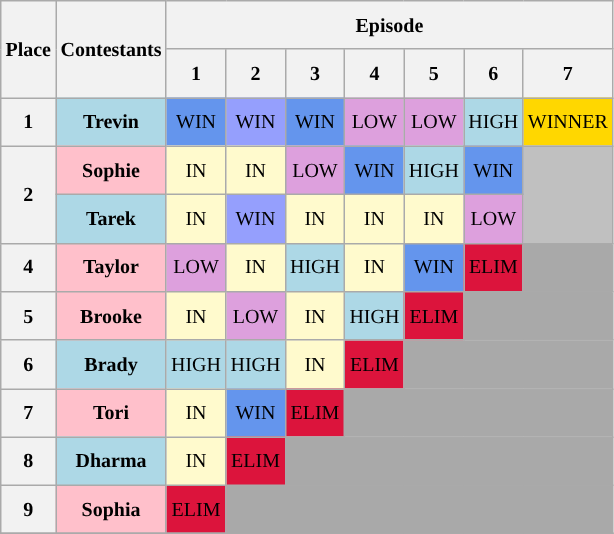<table class="wikitable" style="text-align: center; font-size: 10pt; line-height:26px;">
<tr>
<th rowspan="2">Place</th>
<th rowspan="2">Contestants</th>
<th colspan="10">Episode</th>
</tr>
<tr>
<th colspan="1">1</th>
<th colspan="1">2</th>
<th colspan="1">3</th>
<th colspan="1">4</th>
<th colspan="1">5</th>
<th colspan="1">6</th>
<th colspan="1">7</th>
</tr>
<tr>
<th rowspan="1">1</th>
<th style="background:lightblue">Trevin</th>
<td style="background:cornflowerblue;">WIN</td>
<td style="background:#959ffd;">WIN</td>
<td style="background:cornflowerblue;">WIN</td>
<td style="background:plum;">LOW</td>
<td style="background:plum;">LOW</td>
<td style="background:lightblue;">HIGH</td>
<td style="background:gold;">WINNER</td>
</tr>
<tr>
<th rowspan="2">2</th>
<th style="background:pink">Sophie</th>
<td style="background:lemonchiffon;">IN</td>
<td style="background:lemonchiffon;">IN</td>
<td style="background:plum;">LOW</td>
<td style="background:cornflowerblue;">WIN</td>
<td style="background:lightblue;">HIGH</td>
<td style="background:cornflowerblue;">WIN</td>
<td style="background:silver;" rowspan="2"></td>
</tr>
<tr>
<th style="background:lightblue">Tarek</th>
<td style="background:lemonchiffon;">IN</td>
<td style="background:#959ffd;">WIN</td>
<td style="background:lemonchiffon;">IN</td>
<td style="background:lemonchiffon;">IN</td>
<td style="background:lemonchiffon;">IN</td>
<td style="background:plum;">LOW</td>
</tr>
<tr>
<th rowspan=1>4</th>
<th style="background:pink">Taylor</th>
<td style="background:plum;">LOW</td>
<td style="background:lemonchiffon;">IN</td>
<td style="background:lightblue;">HIGH</td>
<td style="background:lemonchiffon;">IN</td>
<td style="background:cornflowerblue;">WIN</td>
<td style="background:crimson;">ELIM</td>
<td colspan="1" style="background:Darkgrey;" colspan"="1"></td>
</tr>
<tr>
<th rowspan="1">5</th>
<th style="background:pink">Brooke</th>
<td style="background:lemonchiffon;">IN</td>
<td style="background:plum;">LOW</td>
<td style="background:lemonchiffon;">IN</td>
<td style="background:lightblue;">HIGH</td>
<td style="background:crimson;">ELIM</td>
<td colspan="2" style="background:Darkgrey;" colspan"="1"></td>
</tr>
<tr>
<th rowspan="1">6</th>
<th style="background:lightblue">Brady</th>
<td style="background:lightblue;">HIGH</td>
<td style="background:lightblue;">HIGH</td>
<td style="background:lemonchiffon;">IN</td>
<td style="background:crimson;">ELIM</td>
<td colspan="3" style="background:Darkgrey;" colspan"="1"></td>
</tr>
<tr>
<th rowspan="1">7</th>
<th style="background:pink">Tori</th>
<td style="background:lemonchiffon;">IN</td>
<td style="background:cornflowerblue;">WIN</td>
<td style="background:crimson;">ELIM</td>
<td colspan="4" style="background:Darkgrey;" colspan"="1"></td>
</tr>
<tr>
<th rowspan="1">8</th>
<th style="background:lightblue">Dharma</th>
<td style="background:lemonchiffon;">IN</td>
<td style="background:crimson;">ELIM</td>
<td colspan="5" style="background:Darkgrey;" colspan"="1"></td>
</tr>
<tr>
<th rowspan="1">9</th>
<th style="background:pink">Sophia</th>
<td style="background:crimson;">ELIM</td>
<td colspan="6" style="background:Darkgrey;" colspan"="1"></td>
</tr>
<tr>
</tr>
</table>
